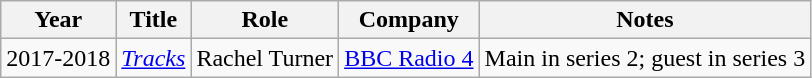<table class="wikitable">
<tr>
<th>Year</th>
<th>Title</th>
<th>Role</th>
<th>Company</th>
<th>Notes</th>
</tr>
<tr>
<td>2017-2018</td>
<td><em><a href='#'>Tracks</a></em></td>
<td>Rachel Turner</td>
<td><a href='#'>BBC Radio 4</a></td>
<td>Main in series 2; guest in series 3</td>
</tr>
</table>
